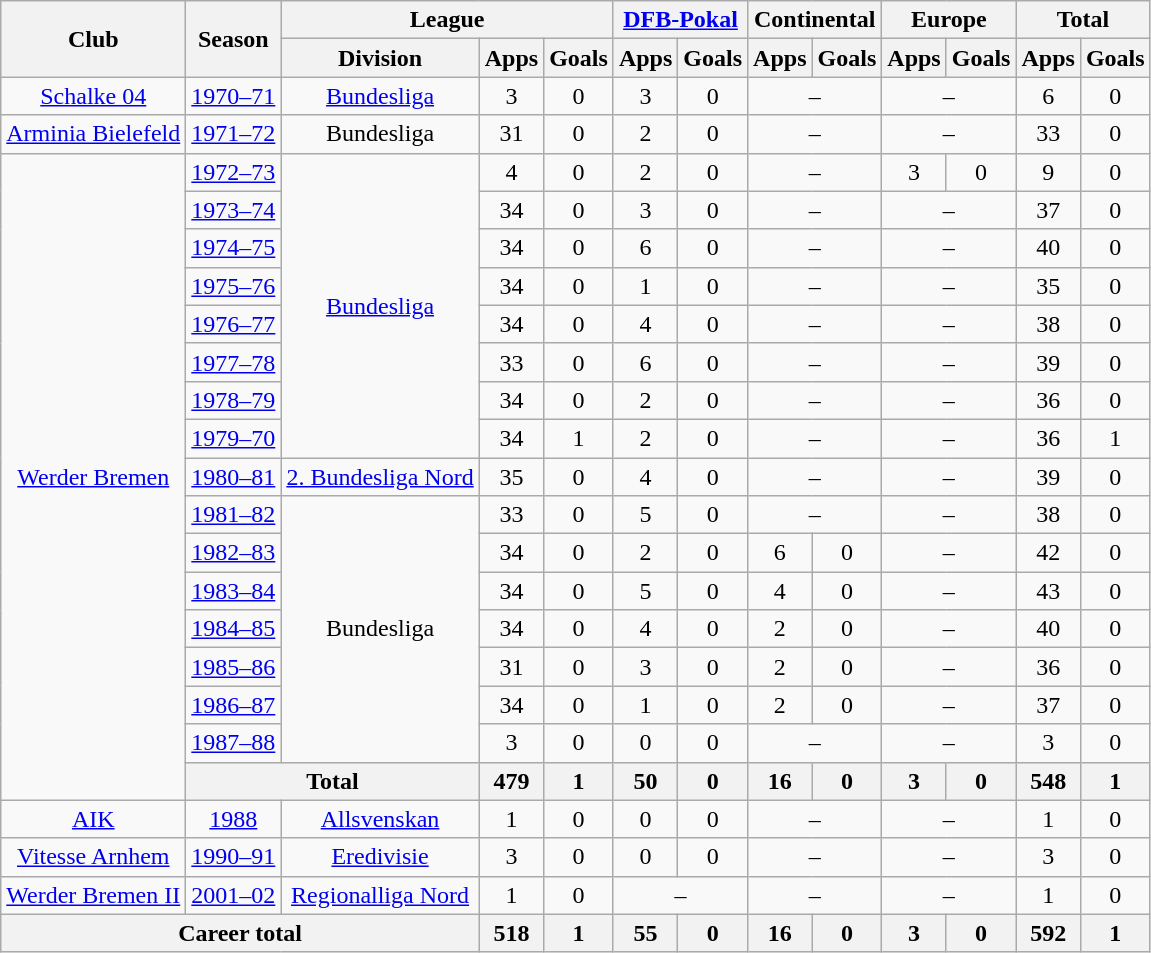<table class="wikitable" style="text-align: center">
<tr>
<th rowspan="2">Club</th>
<th rowspan="2">Season</th>
<th colspan="3">League</th>
<th colspan="2"><a href='#'>DFB-Pokal</a></th>
<th colspan="2">Continental</th>
<th colspan="2">Europe</th>
<th colspan="2">Total</th>
</tr>
<tr>
<th>Division</th>
<th>Apps</th>
<th>Goals</th>
<th>Apps</th>
<th>Goals</th>
<th>Apps</th>
<th>Goals</th>
<th>Apps</th>
<th>Goals</th>
<th>Apps</th>
<th>Goals</th>
</tr>
<tr>
<td><a href='#'>Schalke 04</a></td>
<td><a href='#'>1970–71</a></td>
<td><a href='#'>Bundesliga</a></td>
<td>3</td>
<td>0</td>
<td>3</td>
<td>0</td>
<td colspan="2">–</td>
<td colspan="2">–</td>
<td>6</td>
<td>0</td>
</tr>
<tr>
<td><a href='#'>Arminia Bielefeld</a></td>
<td><a href='#'>1971–72</a></td>
<td>Bundesliga</td>
<td>31</td>
<td>0</td>
<td>2</td>
<td>0</td>
<td colspan="2">–</td>
<td colspan="2">–</td>
<td>33</td>
<td>0</td>
</tr>
<tr>
<td rowspan="17"><a href='#'>Werder Bremen</a></td>
<td><a href='#'>1972–73</a></td>
<td rowspan="8"><a href='#'>Bundesliga</a></td>
<td>4</td>
<td>0</td>
<td>2</td>
<td>0</td>
<td colspan="2">–</td>
<td>3</td>
<td>0</td>
<td>9</td>
<td>0</td>
</tr>
<tr>
<td><a href='#'>1973–74</a></td>
<td>34</td>
<td>0</td>
<td>3</td>
<td>0</td>
<td colspan="2">–</td>
<td colspan="2">–</td>
<td>37</td>
<td>0</td>
</tr>
<tr>
<td><a href='#'>1974–75</a></td>
<td>34</td>
<td>0</td>
<td>6</td>
<td>0</td>
<td colspan="2">–</td>
<td colspan="2">–</td>
<td>40</td>
<td>0</td>
</tr>
<tr>
<td><a href='#'>1975–76</a></td>
<td>34</td>
<td>0</td>
<td>1</td>
<td>0</td>
<td colspan="2">–</td>
<td colspan="2">–</td>
<td>35</td>
<td>0</td>
</tr>
<tr>
<td><a href='#'>1976–77</a></td>
<td>34</td>
<td>0</td>
<td>4</td>
<td>0</td>
<td colspan="2">–</td>
<td colspan="2">–</td>
<td>38</td>
<td>0</td>
</tr>
<tr>
<td><a href='#'>1977–78</a></td>
<td>33</td>
<td>0</td>
<td>6</td>
<td>0</td>
<td colspan="2">–</td>
<td colspan="2">–</td>
<td>39</td>
<td>0</td>
</tr>
<tr>
<td><a href='#'>1978–79</a></td>
<td>34</td>
<td>0</td>
<td>2</td>
<td>0</td>
<td colspan="2">–</td>
<td colspan="2">–</td>
<td>36</td>
<td>0</td>
</tr>
<tr>
<td><a href='#'>1979–70</a></td>
<td>34</td>
<td>1</td>
<td>2</td>
<td>0</td>
<td colspan="2">–</td>
<td colspan="2">–</td>
<td>36</td>
<td>1</td>
</tr>
<tr>
<td><a href='#'>1980–81</a></td>
<td><a href='#'>2. Bundesliga Nord</a></td>
<td>35</td>
<td>0</td>
<td>4</td>
<td>0</td>
<td colspan="2">–</td>
<td colspan="2">–</td>
<td>39</td>
<td>0</td>
</tr>
<tr>
<td><a href='#'>1981–82</a></td>
<td rowspan="7">Bundesliga</td>
<td>33</td>
<td>0</td>
<td>5</td>
<td>0</td>
<td colspan="2">–</td>
<td colspan="2">–</td>
<td>38</td>
<td>0</td>
</tr>
<tr>
<td><a href='#'>1982–83</a></td>
<td>34</td>
<td>0</td>
<td>2</td>
<td>0</td>
<td>6</td>
<td>0</td>
<td colspan="2">–</td>
<td>42</td>
<td>0</td>
</tr>
<tr>
<td><a href='#'>1983–84</a></td>
<td>34</td>
<td>0</td>
<td>5</td>
<td>0</td>
<td>4</td>
<td>0</td>
<td colspan="2">–</td>
<td>43</td>
<td>0</td>
</tr>
<tr>
<td><a href='#'>1984–85</a></td>
<td>34</td>
<td>0</td>
<td>4</td>
<td>0</td>
<td>2</td>
<td>0</td>
<td colspan="2">–</td>
<td>40</td>
<td>0</td>
</tr>
<tr>
<td><a href='#'>1985–86</a></td>
<td>31</td>
<td>0</td>
<td>3</td>
<td>0</td>
<td>2</td>
<td>0</td>
<td colspan="2">–</td>
<td>36</td>
<td>0</td>
</tr>
<tr>
<td><a href='#'>1986–87</a></td>
<td>34</td>
<td>0</td>
<td>1</td>
<td>0</td>
<td>2</td>
<td>0</td>
<td colspan="2">–</td>
<td>37</td>
<td>0</td>
</tr>
<tr>
<td><a href='#'>1987–88</a></td>
<td>3</td>
<td>0</td>
<td>0</td>
<td>0</td>
<td colspan="2">–</td>
<td colspan="2">–</td>
<td>3</td>
<td>0</td>
</tr>
<tr>
<th colspan="2">Total</th>
<th>479</th>
<th>1</th>
<th>50</th>
<th>0</th>
<th>16</th>
<th>0</th>
<th>3</th>
<th>0</th>
<th>548</th>
<th>1</th>
</tr>
<tr>
<td><a href='#'>AIK</a></td>
<td><a href='#'>1988</a></td>
<td><a href='#'>Allsvenskan</a></td>
<td>1</td>
<td>0</td>
<td>0</td>
<td>0</td>
<td colspan="2">–</td>
<td colspan="2">–</td>
<td>1</td>
<td>0</td>
</tr>
<tr>
<td><a href='#'>Vitesse Arnhem</a></td>
<td><a href='#'>1990–91</a></td>
<td><a href='#'>Eredivisie</a></td>
<td>3</td>
<td>0</td>
<td>0</td>
<td>0</td>
<td colspan="2">–</td>
<td colspan="2">–</td>
<td>3</td>
<td>0</td>
</tr>
<tr>
<td><a href='#'>Werder Bremen II</a></td>
<td><a href='#'>2001–02</a></td>
<td><a href='#'>Regionalliga Nord</a></td>
<td>1</td>
<td>0</td>
<td colspan="2">–</td>
<td colspan="2">–</td>
<td colspan="2">–</td>
<td>1</td>
<td>0</td>
</tr>
<tr>
<th colspan="3">Career total</th>
<th>518</th>
<th>1</th>
<th>55</th>
<th>0</th>
<th>16</th>
<th>0</th>
<th>3</th>
<th>0</th>
<th>592</th>
<th>1</th>
</tr>
</table>
